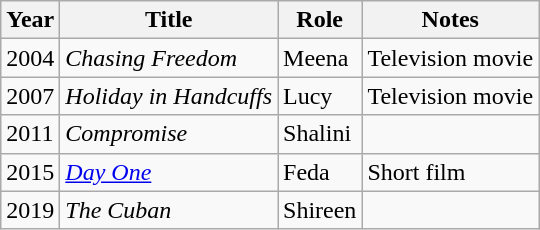<table class="wikitable">
<tr>
<th>Year</th>
<th>Title</th>
<th>Role</th>
<th>Notes</th>
</tr>
<tr>
<td>2004</td>
<td><em>Chasing Freedom</em></td>
<td>Meena</td>
<td>Television movie</td>
</tr>
<tr>
<td>2007</td>
<td><em>Holiday in Handcuffs</em></td>
<td>Lucy</td>
<td>Television movie</td>
</tr>
<tr>
<td>2011</td>
<td><em>Compromise</em></td>
<td>Shalini</td>
<td></td>
</tr>
<tr>
<td>2015</td>
<td><em><a href='#'>Day One</a></em></td>
<td>Feda</td>
<td>Short film</td>
</tr>
<tr>
<td>2019</td>
<td><em>The Cuban</em></td>
<td>Shireen</td>
<td></td>
</tr>
</table>
